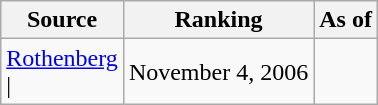<table class="wikitable" style="text-align:center">
<tr>
<th>Source</th>
<th>Ranking</th>
<th>As of</th>
</tr>
<tr>
<td align=left><a href='#'>Rothenberg</a><br>| </td>
<td>November 4, 2006</td>
</tr>
</table>
